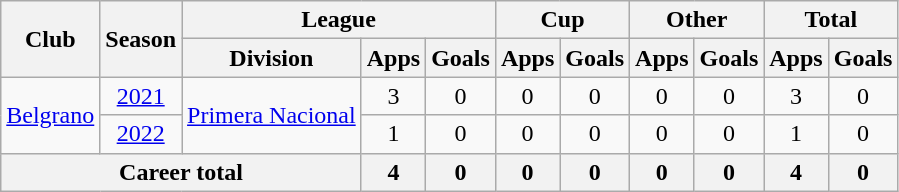<table class="wikitable" style="text-align: center">
<tr>
<th rowspan="2">Club</th>
<th rowspan="2">Season</th>
<th colspan="3">League</th>
<th colspan="2">Cup</th>
<th colspan="2">Other</th>
<th colspan="2">Total</th>
</tr>
<tr>
<th>Division</th>
<th>Apps</th>
<th>Goals</th>
<th>Apps</th>
<th>Goals</th>
<th>Apps</th>
<th>Goals</th>
<th>Apps</th>
<th>Goals</th>
</tr>
<tr>
<td rowspan="2"><a href='#'>Belgrano</a></td>
<td><a href='#'>2021</a></td>
<td rowspan="2"><a href='#'>Primera Nacional</a></td>
<td>3</td>
<td>0</td>
<td>0</td>
<td>0</td>
<td>0</td>
<td>0</td>
<td>3</td>
<td>0</td>
</tr>
<tr>
<td><a href='#'>2022</a></td>
<td>1</td>
<td>0</td>
<td>0</td>
<td>0</td>
<td>0</td>
<td>0</td>
<td>1</td>
<td>0</td>
</tr>
<tr>
<th colspan=3>Career total</th>
<th>4</th>
<th>0</th>
<th>0</th>
<th>0</th>
<th>0</th>
<th>0</th>
<th>4</th>
<th>0</th>
</tr>
</table>
